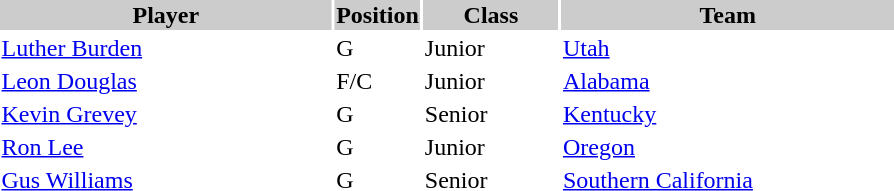<table style="width:600px" "border:'1' 'solid' 'gray'">
<tr>
<th style="background:#CCCCCC;width:40%">Player</th>
<th style="background:#CCCCCC;width:4%">Position</th>
<th style="background:#CCCCCC;width:16%">Class</th>
<th style="background:#CCCCCC;width:40%">Team</th>
</tr>
<tr>
<td><a href='#'>Luther Burden</a></td>
<td>G</td>
<td>Junior</td>
<td><a href='#'>Utah</a></td>
</tr>
<tr>
<td><a href='#'>Leon Douglas</a></td>
<td>F/C</td>
<td>Junior</td>
<td><a href='#'>Alabama</a></td>
</tr>
<tr>
<td><a href='#'>Kevin Grevey</a></td>
<td>G</td>
<td>Senior</td>
<td><a href='#'>Kentucky</a></td>
</tr>
<tr>
<td><a href='#'>Ron Lee</a></td>
<td>G</td>
<td>Junior</td>
<td><a href='#'>Oregon</a></td>
</tr>
<tr>
<td><a href='#'>Gus Williams</a></td>
<td>G</td>
<td>Senior</td>
<td><a href='#'>Southern California</a></td>
</tr>
</table>
